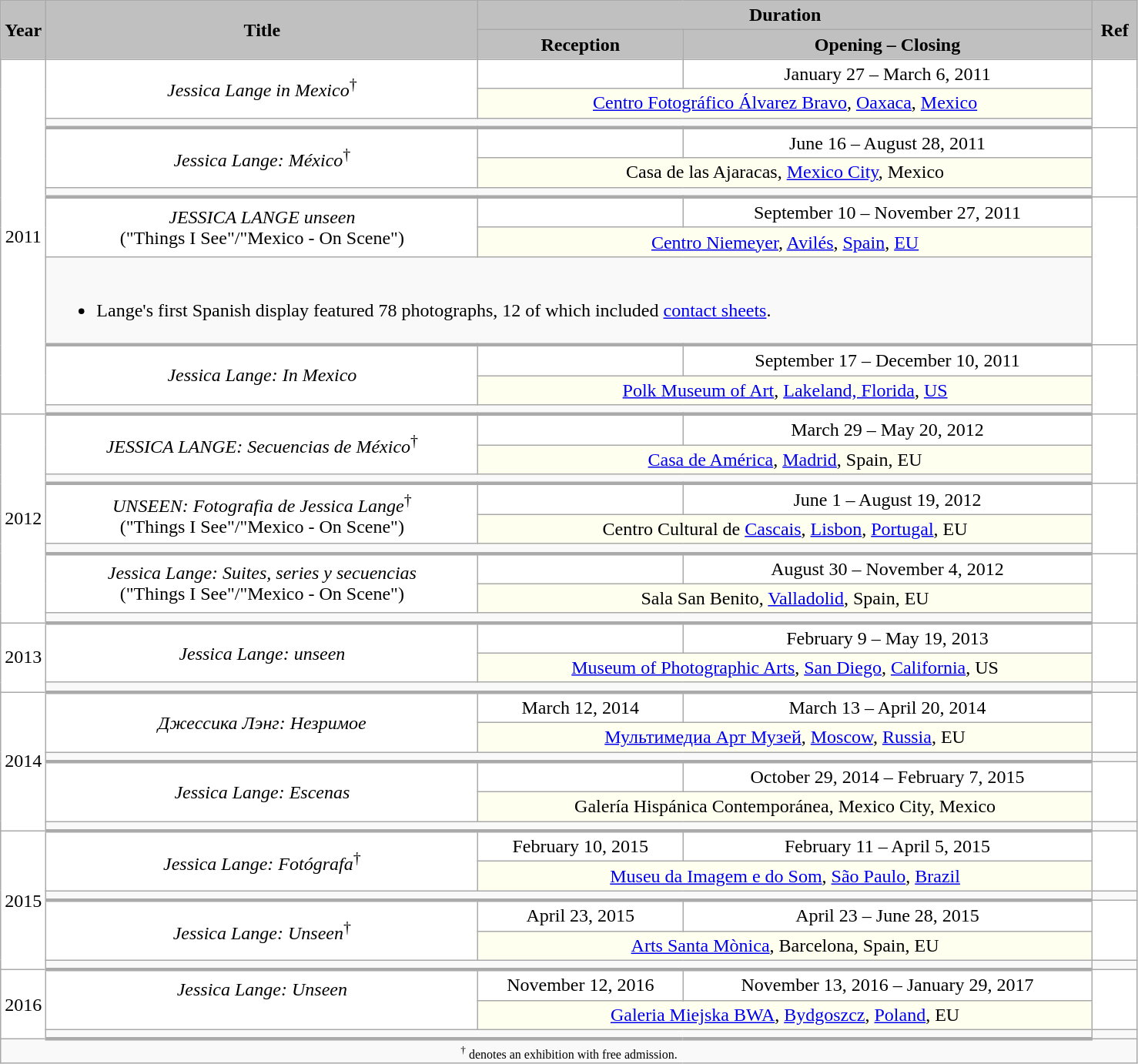<table class="wikitable">
<tr>
<th rowspan=2 style=background-color:#C0C0C0 width=4%>Year</th>
<th rowspan=2 style=background-color:#C0C0C0 width=38%>Title</th>
<th colspan=2 style=background-color:#C0C0C0 width=54%>Duration</th>
<th rowspan=2 style=background-color:#C0C0C0 width=4%>Ref</th>
</tr>
<tr>
<th style=background-color:#C0C0C0 width=18%>Reception</th>
<th style=background-color:#C0C0C0 width=36%>Opening – Closing</th>
</tr>
<tr>
<td rowspan=12 align=center style=background:white>2011</td>
<td rowspan=2 align=center style=background:white><em>Jessica Lange in Mexico</em><sup>†</sup></td>
<td align=center style=background:white></td>
<td align=center style=background:white>January 27 – March 6, 2011</td>
<td rowspan=3 align=center style=background:white width=4%><br></td>
</tr>
<tr>
<td colspan=2 align=center style=background-color:#FFFFF0><a href='#'>Centro Fotográfico Álvarez Bravo</a>, <a href='#'>Oaxaca</a>, <a href='#'>Mexico</a></td>
</tr>
<tr>
<td colspan=3 style=border-bottom-width:3px padding:5px width=92%></td>
</tr>
<tr>
<td rowspan=2 align=center style=background:white><em>Jessica Lange: México</em><sup>†</sup></td>
<td align=center style=background:white></td>
<td align=center style=background:white>June 16 – August 28, 2011</td>
<td rowspan=3 align=center style=background:white width=4%></td>
</tr>
<tr>
<td colspan=2 align=center style=background-color:#FFFFF0>Casa de las Ajaracas, <a href='#'>Mexico City</a>, Mexico</td>
</tr>
<tr>
<td colspan=3 style=border-bottom-width:3px padding:5px width=92%></td>
</tr>
<tr>
<td rowspan=2 align=center style=background:white><em>JESSICA LANGE unseen</em> <br>("Things I See"/"Mexico - On Scene")</td>
<td align=center style=background:white></td>
<td align=center style=background:white>September 10 – November 27, 2011</td>
<td rowspan=3 align=center style=background:white width=4%><br></td>
</tr>
<tr>
<td colspan=2 align=center style=background-color:#FFFFF0><a href='#'>Centro Niemeyer</a>, <a href='#'>Avilés</a>, <a href='#'>Spain</a>, <a href='#'>EU</a></td>
</tr>
<tr>
<td colspan=3 style=border-bottom-width:3px padding:5px width=92%><br><ul><li>Lange's first Spanish display featured 78 photographs, 12 of which included <a href='#'>contact sheets</a>.</li></ul></td>
</tr>
<tr>
<td rowspan=2 align=center style=background:white><em>Jessica Lange: In Mexico</em></td>
<td align=center style=background:white></td>
<td align=center style=background:white>September 17 – December 10, 2011</td>
<td rowspan=3 align=center style=background:white width=4%></td>
</tr>
<tr>
<td colspan=2 align=center style=background-color:#FFFFF0><a href='#'>Polk Museum of Art</a>, <a href='#'>Lakeland, Florida</a>, <a href='#'>US</a></td>
</tr>
<tr>
<td colspan=3 style=border-bottom-width:3px padding:5px width=92%></td>
</tr>
<tr>
<td rowspan=9 align=center style=background:white>2012</td>
<td rowspan=2 align=center style=background:white><em>JESSICA LANGE: Secuencias de México</em><sup>†</sup></td>
<td align=center style=background:white></td>
<td align=center style=background:white>March 29 – May 20, 2012</td>
<td rowspan=3 align=center style=background:white width=4%><br></td>
</tr>
<tr>
<td colspan=2 align=center style=background-color:#FFFFF0><a href='#'>Casa de América</a>, <a href='#'>Madrid</a>, Spain, EU</td>
</tr>
<tr>
<td colspan=3 style=border-bottom-width:3px padding:5px width=92%></td>
</tr>
<tr>
<td rowspan=2 align=center style=background:white><em>UNSEEN: Fotografia de Jessica Lange</em><sup>†</sup> <br>("Things I See"/"Mexico - On Scene")</td>
<td align=center style=background:white></td>
<td align=center style=background:white>June 1 – August 19, 2012</td>
<td rowspan=3 align=center style=background:white width=4%><br><br></td>
</tr>
<tr>
<td colspan=2 align=center style=background-color:#FFFFF0>Centro Cultural de <a href='#'>Cascais</a>, <a href='#'>Lisbon</a>, <a href='#'>Portugal</a>, EU</td>
</tr>
<tr>
<td colspan=3 style=border-bottom-width:3px padding:5px width=92%></td>
</tr>
<tr>
<td rowspan=2 align=center style=background:white><em>Jessica Lange: Suites, series y secuencias</em> <br>("Things I See"/"Mexico - On Scene")</td>
<td align=center style=background:white></td>
<td align=center style=background:white>August 30 – November 4, 2012</td>
<td rowspan=3 align=center style=background:white width=4%><br></td>
</tr>
<tr>
<td colspan=2 align=center style=background-color:#FFFFF0>Sala San Benito, <a href='#'>Valladolid</a>, Spain, EU</td>
</tr>
<tr>
<td colspan=3 style=border-bottom-width:3px padding:5px width=92%></td>
</tr>
<tr>
<td rowspan=3 align=center style=background:white>2013</td>
<td rowspan=2 align=center style=background:white><em>Jessica Lange: unseen</em></td>
<td align=center style=background:white></td>
<td align=center style=background:white>February 9 – May 19, 2013</td>
<td rowspan=2 align=center style=background:white width=4%></td>
</tr>
<tr>
<td colspan=2 align=center style=background-color:#FFFFF0><a href='#'>Museum of Photographic Arts</a>, <a href='#'>San Diego</a>, <a href='#'>California</a>, US</td>
</tr>
<tr>
<td colspan=3 style=border-bottom-width:3px padding:5px width=92%></td>
</tr>
<tr>
<td rowspan=6 align=center style=background:white>2014</td>
<td rowspan=2 align=center style=background:white><em>Джессика Лэнг: Незримое</em></td>
<td align=center style=background:white>March 12, 2014</td>
<td align=center style=background:white>March 13 – April 20, 2014</td>
<td rowspan=2 align=center style=background:white width=4%></td>
</tr>
<tr>
<td colspan=2 align=center style=background-color:#FFFFF0><a href='#'>Мультимедиа Арт Музей</a>, <a href='#'>Moscow</a>, <a href='#'>Russia</a>, EU</td>
</tr>
<tr>
<td colspan=3 style=border-bottom-width:3px padding:5px width=92%></td>
</tr>
<tr>
<td rowspan=2 align=center style=background:white><em>Jessica Lange: Escenas</em></td>
<td align=center style=background:white></td>
<td align=center style=background:white>October 29, 2014 – February 7, 2015</td>
<td rowspan=2 align=center style=background:white width=4%></td>
</tr>
<tr>
<td colspan=2 align=center style=background-color:#FFFFF0>Galería Hispánica Contemporánea, Mexico City, Mexico</td>
</tr>
<tr>
<td colspan=3 style=border-bottom-width:3px padding:5px width=92%></td>
</tr>
<tr>
<td rowspan=6 align=center style=background:white>2015</td>
<td rowspan=2 align=center style=background:white><em>Jessica Lange: Fotógrafa</em><sup>†</sup></td>
<td align=center style=background:white>February 10, 2015</td>
<td align=center style=background:white>February 11 – April 5, 2015</td>
<td rowspan=2 align=center style=background:white width=4%></td>
</tr>
<tr>
<td colspan=2 align=center style=background-color:#FFFFF0><a href='#'>Museu da Imagem e do Som</a>, <a href='#'>São Paulo</a>, <a href='#'>Brazil</a></td>
</tr>
<tr>
<td colspan=3 style=border-bottom-width:3px padding:5px width=92%></td>
</tr>
<tr>
<td rowspan=2 align=center style=background:white><em>Jessica Lange: Unseen</em><sup>†</sup></td>
<td align=center style=background:white>April 23, 2015</td>
<td align=center style=background:white>April 23 – June 28, 2015</td>
<td rowspan=2 align=center style=background:white width=4%></td>
</tr>
<tr>
<td colspan=2 align=center style=background-color:#FFFFF0><a href='#'>Arts Santa Mònica</a>, Barcelona, Spain, EU</td>
</tr>
<tr>
<td colspan=3 style=border-bottom-width:3px padding:5px width=92%></td>
</tr>
<tr>
<td rowspan=3 align=center style=background:white>2016</td>
<td rowspan=2 align=center style=background:white><em>Jessica Lange: Unseen</em> <br><br></td>
<td align=center style=background:white>November 12, 2016</td>
<td align=center style=background:white>November 13, 2016 – January 29, 2017</td>
<td rowspan=2 align=center style=background:white width=4%></td>
</tr>
<tr>
<td colspan=2 align=center style=background-color:#FFFFF0><a href='#'>Galeria Miejska BWA</a>, <a href='#'>Bydgoszcz</a>, <a href='#'>Poland</a>, EU</td>
</tr>
<tr>
<td colspan=3 style=border-bottom-width:3px padding:5px width=92%></td>
</tr>
<tr>
<td colspan=5 style=font-size:8pt align=center width=100%><sup>†</sup> denotes an exhibition with free admission.</td>
</tr>
</table>
